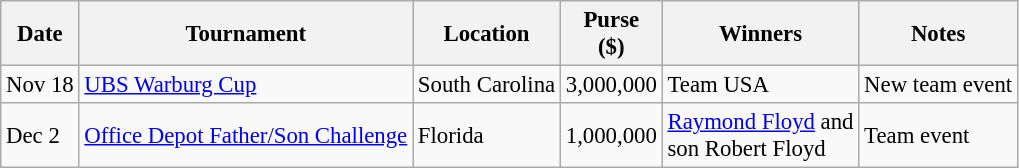<table class="wikitable" style="font-size:95%">
<tr>
<th>Date</th>
<th>Tournament</th>
<th>Location</th>
<th>Purse<br>($)</th>
<th>Winners</th>
<th>Notes</th>
</tr>
<tr>
<td>Nov 18</td>
<td><a href='#'>UBS Warburg Cup</a></td>
<td>South Carolina</td>
<td align=right>3,000,000</td>
<td> Team USA</td>
<td>New team event</td>
</tr>
<tr>
<td>Dec 2</td>
<td><a href='#'>Office Depot Father/Son Challenge</a></td>
<td>Florida</td>
<td align=right>1,000,000</td>
<td> <a href='#'>Raymond Floyd</a> and<br>son Robert Floyd</td>
<td>Team event</td>
</tr>
</table>
